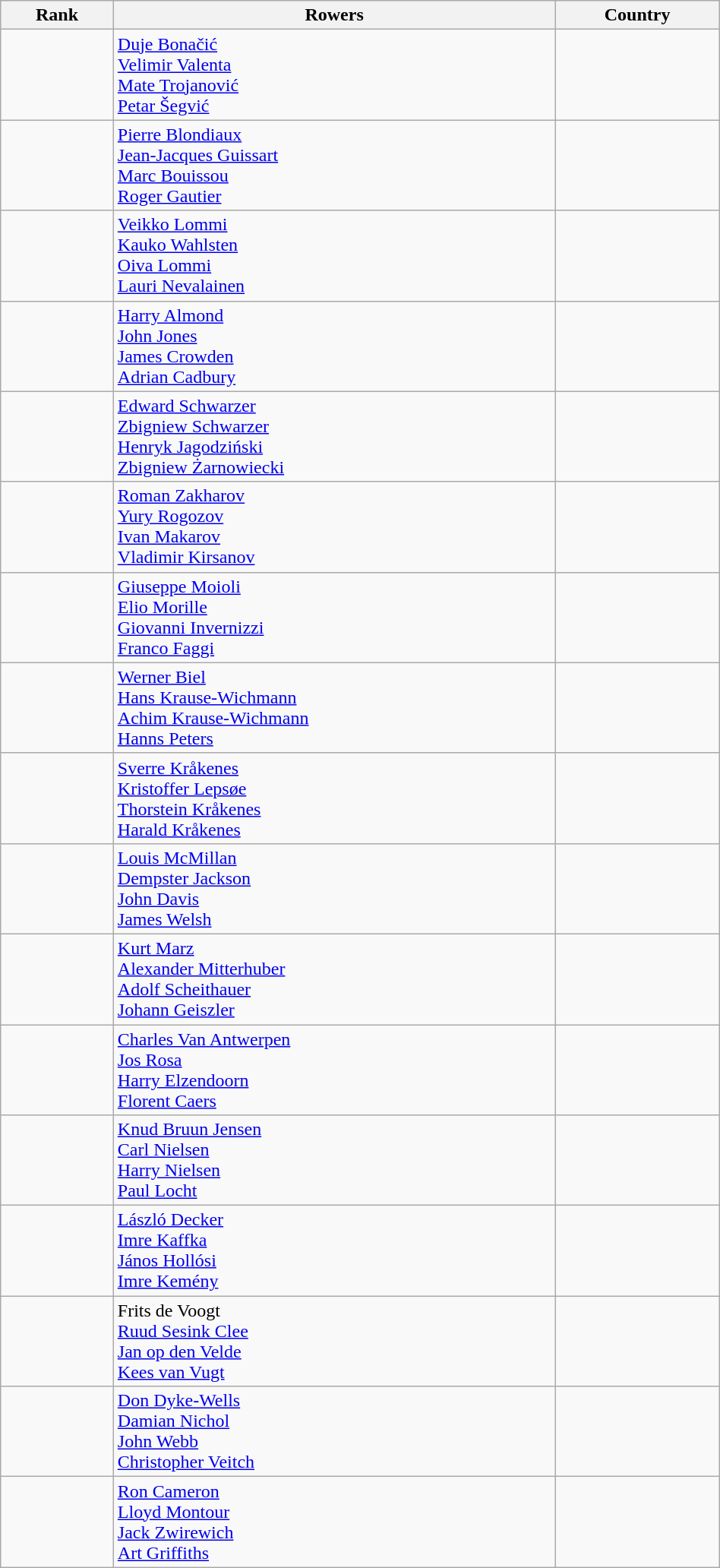<table class="wikitable" width=50%>
<tr>
<th>Rank</th>
<th>Rowers</th>
<th>Country</th>
</tr>
<tr>
<td></td>
<td><a href='#'>Duje Bonačić</a><br><a href='#'>Velimir Valenta</a><br><a href='#'>Mate Trojanović</a><br><a href='#'>Petar Šegvić</a></td>
<td></td>
</tr>
<tr>
<td></td>
<td><a href='#'>Pierre Blondiaux</a><br><a href='#'>Jean-Jacques Guissart</a><br><a href='#'>Marc Bouissou</a><br><a href='#'>Roger Gautier</a></td>
<td></td>
</tr>
<tr>
<td></td>
<td><a href='#'>Veikko Lommi</a><br><a href='#'>Kauko Wahlsten</a><br><a href='#'>Oiva Lommi</a><br><a href='#'>Lauri Nevalainen</a></td>
<td></td>
</tr>
<tr>
<td></td>
<td><a href='#'>Harry Almond</a><br><a href='#'>John Jones</a><br><a href='#'>James Crowden</a><br><a href='#'>Adrian Cadbury</a></td>
<td></td>
</tr>
<tr>
<td></td>
<td><a href='#'>Edward Schwarzer</a><br><a href='#'>Zbigniew Schwarzer</a><br><a href='#'>Henryk Jagodziński</a><br><a href='#'>Zbigniew Żarnowiecki</a></td>
<td></td>
</tr>
<tr>
<td></td>
<td><a href='#'>Roman Zakharov</a><br><a href='#'>Yury Rogozov</a><br><a href='#'>Ivan Makarov</a><br><a href='#'>Vladimir Kirsanov</a></td>
<td></td>
</tr>
<tr>
<td></td>
<td><a href='#'>Giuseppe Moioli</a><br><a href='#'>Elio Morille</a><br><a href='#'>Giovanni Invernizzi</a><br><a href='#'>Franco Faggi</a></td>
<td></td>
</tr>
<tr>
<td></td>
<td><a href='#'>Werner Biel</a><br><a href='#'>Hans Krause-Wichmann</a><br><a href='#'>Achim Krause-Wichmann</a><br><a href='#'>Hanns Peters</a></td>
<td></td>
</tr>
<tr>
<td></td>
<td><a href='#'>Sverre Kråkenes</a><br><a href='#'>Kristoffer Lepsøe</a><br><a href='#'>Thorstein Kråkenes</a><br><a href='#'>Harald Kråkenes</a></td>
<td></td>
</tr>
<tr>
<td></td>
<td><a href='#'>Louis McMillan</a><br><a href='#'>Dempster Jackson</a><br><a href='#'>John Davis</a><br><a href='#'>James Welsh</a></td>
<td></td>
</tr>
<tr>
<td></td>
<td><a href='#'>Kurt Marz</a><br><a href='#'>Alexander Mitterhuber</a><br><a href='#'>Adolf Scheithauer</a><br><a href='#'>Johann Geiszler</a></td>
<td></td>
</tr>
<tr>
<td></td>
<td><a href='#'>Charles Van Antwerpen</a><br><a href='#'>Jos Rosa</a><br><a href='#'>Harry Elzendoorn</a><br><a href='#'>Florent Caers</a></td>
<td></td>
</tr>
<tr>
<td></td>
<td><a href='#'>Knud Bruun Jensen</a><br><a href='#'>Carl Nielsen</a><br><a href='#'>Harry Nielsen</a><br><a href='#'>Paul Locht</a></td>
<td></td>
</tr>
<tr>
<td></td>
<td><a href='#'>László Decker</a><br><a href='#'>Imre Kaffka</a><br><a href='#'>János Hollósi</a><br><a href='#'>Imre Kemény</a></td>
<td></td>
</tr>
<tr>
<td></td>
<td>Frits de Voogt<br><a href='#'>Ruud Sesink Clee</a><br><a href='#'>Jan op den Velde</a><br><a href='#'>Kees van Vugt</a></td>
<td></td>
</tr>
<tr>
<td></td>
<td><a href='#'>Don Dyke-Wells</a><br><a href='#'>Damian Nichol</a><br><a href='#'>John Webb</a><br><a href='#'>Christopher Veitch</a></td>
<td></td>
</tr>
<tr>
<td></td>
<td><a href='#'>Ron Cameron</a><br><a href='#'>Lloyd Montour</a><br><a href='#'>Jack Zwirewich</a><br><a href='#'>Art Griffiths</a></td>
<td></td>
</tr>
</table>
